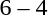<table style="text-align:center">
<tr>
<th width=200></th>
<th width=100></th>
<th width=200></th>
</tr>
<tr>
<td align=right><strong></strong></td>
<td>6 – 4</td>
<td align=left></td>
</tr>
</table>
